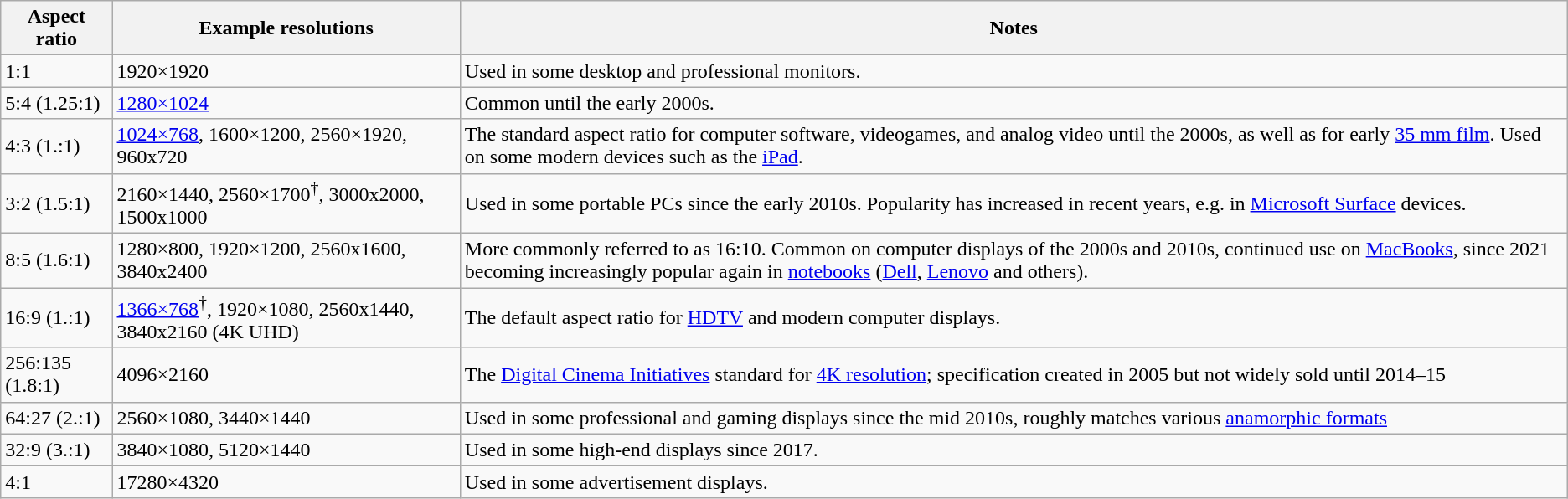<table class="wikitable">
<tr>
<th>Aspect ratio</th>
<th>Example resolutions</th>
<th>Notes</th>
</tr>
<tr>
<td>1:1</td>
<td>1920×1920</td>
<td>Used in some desktop and professional monitors.</td>
</tr>
<tr>
<td>5:4 (1.25:1)</td>
<td><a href='#'>1280×1024</a></td>
<td>Common until the early 2000s.</td>
</tr>
<tr>
<td>4:3 (1.:1)</td>
<td><a href='#'>1024×768</a>, 1600×1200, 2560×1920, 960x720</td>
<td>The standard aspect ratio for computer software, videogames, and analog video until the 2000s, as well as for early <a href='#'>35 mm film</a>. Used on some modern devices such as the <a href='#'>iPad</a>.</td>
</tr>
<tr>
<td>3:2 (1.5:1)</td>
<td>2160×1440, 2560×1700<sup>†</sup>, 3000x2000, 1500x1000</td>
<td>Used in some portable PCs since the early 2010s. Popularity has increased in recent years, e.g. in <a href='#'>Microsoft Surface</a> devices.</td>
</tr>
<tr>
<td>8:5 (1.6:1)</td>
<td>1280×800, 1920×1200, 2560x1600, 3840x2400</td>
<td>More commonly referred to as 16:10.  Common on computer displays of the 2000s and 2010s, continued use on <a href='#'>MacBooks</a>, since 2021 becoming increasingly popular again in <a href='#'>notebooks</a> (<a href='#'>Dell</a>, <a href='#'>Lenovo</a> and others).</td>
</tr>
<tr>
<td>16:9 (1.:1)</td>
<td><a href='#'>1366×768</a><sup>†</sup>, 1920×1080, 2560x1440, 3840x2160 (4K UHD)</td>
<td>The default aspect ratio for <a href='#'>HDTV</a> and modern computer displays.</td>
</tr>
<tr>
<td>256:135 (1.8:1)</td>
<td>4096×2160</td>
<td>The <a href='#'>Digital Cinema Initiatives</a> standard for <a href='#'>4K resolution</a>; specification created in 2005 but not widely sold until 2014–15</td>
</tr>
<tr>
<td>64:27 (2.:1)</td>
<td>2560×1080, 3440×1440</td>
<td>Used in some professional and gaming displays since the mid 2010s, roughly matches various <a href='#'>anamorphic formats</a></td>
</tr>
<tr>
<td>32:9 (3.:1)</td>
<td>3840×1080, 5120×1440</td>
<td>Used in some high-end displays since 2017.</td>
</tr>
<tr>
<td>4:1</td>
<td>17280×4320</td>
<td>Used in some advertisement displays.</td>
</tr>
</table>
